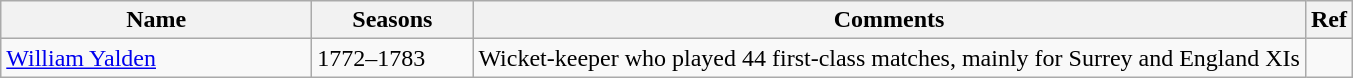<table class="wikitable">
<tr>
<th style="width:200px">Name</th>
<th style="width: 100px">Seasons</th>
<th>Comments</th>
<th>Ref</th>
</tr>
<tr>
<td><a href='#'>William Yalden</a></td>
<td>1772–1783</td>
<td>Wicket-keeper who played 44 first-class matches, mainly for Surrey and England XIs</td>
<td></td>
</tr>
</table>
